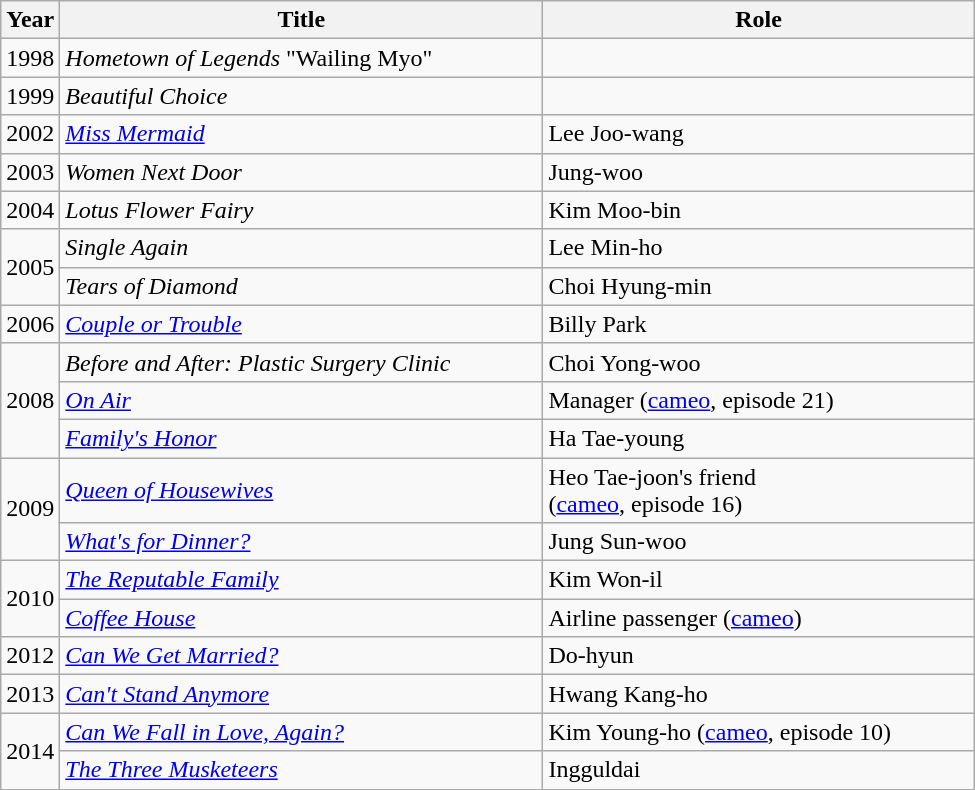<table class="wikitable" style="width:650px">
<tr>
<th width=10>Year</th>
<th>Title</th>
<th>Role</th>
</tr>
<tr>
<td>1998</td>
<td><em>Hometown of Legends</em> "Wailing Myo"</td>
<td></td>
</tr>
<tr>
<td>1999</td>
<td><em>Beautiful Choice</em></td>
<td></td>
</tr>
<tr>
<td>2002</td>
<td><em><a href='#'>Miss Mermaid</a></em></td>
<td>Lee Joo-wang</td>
</tr>
<tr>
<td>2003</td>
<td><em>Women Next Door</em></td>
<td>Jung-woo</td>
</tr>
<tr>
<td>2004</td>
<td><em>Lotus Flower Fairy</em></td>
<td>Kim Moo-bin</td>
</tr>
<tr>
<td rowspan=2>2005</td>
<td><em>Single Again</em></td>
<td>Lee Min-ho</td>
</tr>
<tr>
<td><em>Tears of Diamond</em></td>
<td>Choi Hyung-min</td>
</tr>
<tr>
<td>2006</td>
<td><em><a href='#'>Couple or Trouble</a></em></td>
<td>Billy Park</td>
</tr>
<tr>
<td rowspan=3>2008</td>
<td><em>Before and After: Plastic Surgery Clinic</em></td>
<td>Choi Yong-woo</td>
</tr>
<tr>
<td><em><a href='#'>On Air</a></em></td>
<td>Manager (<a href='#'>cameo</a>, episode 21)</td>
</tr>
<tr>
<td><em><a href='#'>Family's Honor</a></em></td>
<td>Ha Tae-young</td>
</tr>
<tr>
<td rowspan=2>2009</td>
<td><em><a href='#'>Queen of Housewives</a></em></td>
<td>Heo Tae-joon's friend <br> (<a href='#'>cameo</a>, episode 16)</td>
</tr>
<tr>
<td><em><a href='#'>What's for Dinner?</a></em></td>
<td>Jung Sun-woo</td>
</tr>
<tr>
<td rowspan=2>2010</td>
<td><em><a href='#'>The Reputable Family</a></em></td>
<td>Kim Won-il</td>
</tr>
<tr>
<td><em><a href='#'>Coffee House</a></em></td>
<td>Airline passenger (<a href='#'>cameo</a>)</td>
</tr>
<tr>
<td>2012</td>
<td><em><a href='#'>Can We Get Married?</a></em></td>
<td>Do-hyun</td>
</tr>
<tr>
<td>2013</td>
<td><em><a href='#'>Can't Stand Anymore</a></em></td>
<td>Hwang Kang-ho</td>
</tr>
<tr>
<td rowspan=2>2014</td>
<td><em><a href='#'>Can We Fall in Love, Again?</a></em></td>
<td>Kim Young-ho (<a href='#'>cameo</a>, episode 10)</td>
</tr>
<tr>
<td><em><a href='#'>The Three Musketeers</a></em></td>
<td>Ingguldai</td>
</tr>
</table>
